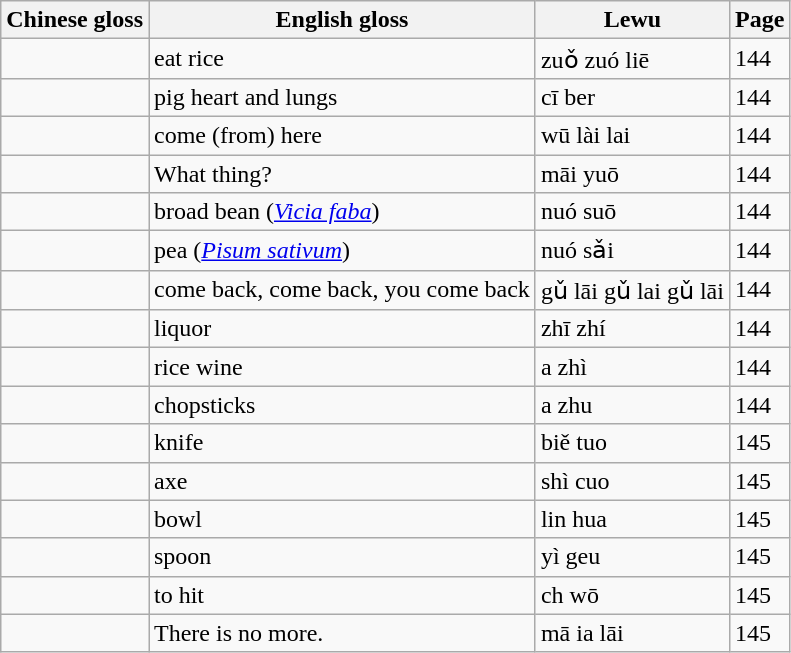<table class="wikitable sortable">
<tr>
<th>Chinese gloss</th>
<th>English gloss</th>
<th>Lewu</th>
<th>Page</th>
</tr>
<tr>
<td></td>
<td>eat rice</td>
<td>zuǒ zuó liē</td>
<td>144</td>
</tr>
<tr>
<td></td>
<td>pig heart and lungs</td>
<td>cī ber</td>
<td>144</td>
</tr>
<tr>
<td></td>
<td>come (from) here</td>
<td>wū lài lai</td>
<td>144</td>
</tr>
<tr>
<td></td>
<td>What thing?</td>
<td>māi yuō</td>
<td>144</td>
</tr>
<tr>
<td></td>
<td>broad bean (<em><a href='#'>Vicia faba</a></em>)</td>
<td>nuó suō</td>
<td>144</td>
</tr>
<tr>
<td></td>
<td>pea (<em><a href='#'>Pisum sativum</a></em>)</td>
<td>nuó sǎi</td>
<td>144</td>
</tr>
<tr>
<td></td>
<td>come back, come back, you come back</td>
<td>gǔ lāi gǔ lai gǔ lāi</td>
<td>144</td>
</tr>
<tr>
<td></td>
<td>liquor</td>
<td>zhī zhí</td>
<td>144</td>
</tr>
<tr>
<td></td>
<td>rice wine</td>
<td>a zhì</td>
<td>144</td>
</tr>
<tr>
<td></td>
<td>chopsticks</td>
<td>a zhu</td>
<td>144</td>
</tr>
<tr>
<td></td>
<td>knife</td>
<td>biě tuo</td>
<td>145</td>
</tr>
<tr>
<td></td>
<td>axe</td>
<td>shì cuo</td>
<td>145</td>
</tr>
<tr>
<td></td>
<td>bowl</td>
<td>lin hua</td>
<td>145</td>
</tr>
<tr>
<td></td>
<td>spoon</td>
<td>yì geu</td>
<td>145</td>
</tr>
<tr>
<td></td>
<td>to hit</td>
<td>ch wō</td>
<td>145</td>
</tr>
<tr>
<td></td>
<td>There is no more.</td>
<td>mā ia lāi</td>
<td>145</td>
</tr>
</table>
